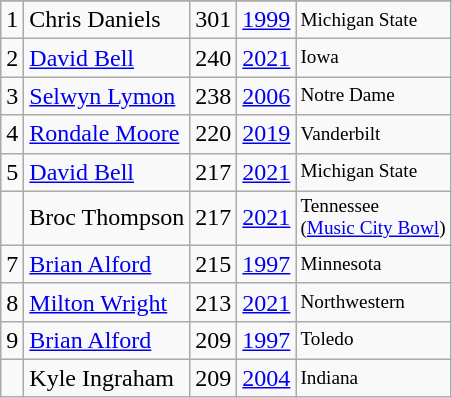<table class="wikitable">
<tr>
</tr>
<tr>
<td>1</td>
<td>Chris Daniels</td>
<td>301</td>
<td><a href='#'>1999</a></td>
<td style="font-size:80%;">Michigan State</td>
</tr>
<tr>
<td>2</td>
<td><a href='#'>David Bell</a></td>
<td>240</td>
<td><a href='#'>2021</a></td>
<td style="font-size:80%;">Iowa</td>
</tr>
<tr>
<td>3</td>
<td><a href='#'>Selwyn Lymon</a></td>
<td>238</td>
<td><a href='#'>2006</a></td>
<td style="font-size:80%;">Notre Dame</td>
</tr>
<tr>
<td>4</td>
<td><a href='#'>Rondale Moore</a></td>
<td>220</td>
<td><a href='#'>2019</a></td>
<td style="font-size:80%;">Vanderbilt</td>
</tr>
<tr>
<td>5</td>
<td><a href='#'>David Bell</a></td>
<td>217</td>
<td><a href='#'>2021</a></td>
<td style="font-size:80%;">Michigan State</td>
</tr>
<tr>
<td></td>
<td>Broc Thompson</td>
<td>217</td>
<td><a href='#'>2021</a></td>
<td style="font-size:80%;">Tennessee<br>(<a href='#'>Music City Bowl</a>)</td>
</tr>
<tr>
<td>7</td>
<td><a href='#'>Brian Alford</a></td>
<td>215</td>
<td><a href='#'>1997</a></td>
<td style="font-size:80%;">Minnesota</td>
</tr>
<tr>
<td>8</td>
<td><a href='#'> Milton Wright</a></td>
<td>213</td>
<td><a href='#'>2021</a></td>
<td style="font-size:80%;">Northwestern</td>
</tr>
<tr>
<td>9</td>
<td><a href='#'>Brian Alford</a></td>
<td>209</td>
<td><a href='#'>1997</a></td>
<td style="font-size:80%;">Toledo</td>
</tr>
<tr>
<td></td>
<td>Kyle Ingraham</td>
<td>209</td>
<td><a href='#'>2004</a></td>
<td style="font-size:80%;">Indiana</td>
</tr>
</table>
